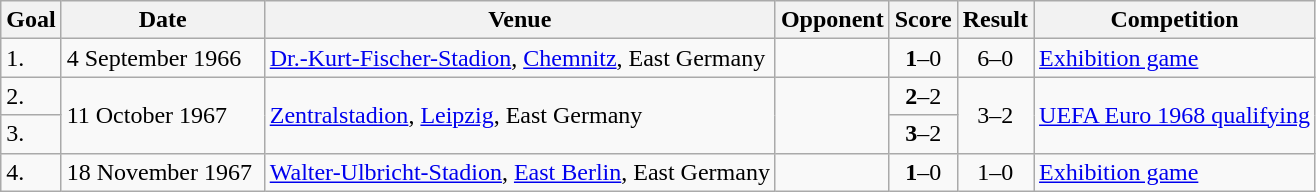<table class="wikitable plainrowheaders sortable">
<tr>
<th>Goal</th>
<th style="width:8em;">Date</th>
<th>Venue</th>
<th>Opponent</th>
<th>Score</th>
<th>Result</th>
<th>Competition</th>
</tr>
<tr>
<td>1.</td>
<td>4 September 1966</td>
<td><a href='#'>Dr.-Kurt-Fischer-Stadion</a>, <a href='#'>Chemnitz</a>, East Germany</td>
<td></td>
<td align=center><strong>1</strong>–0</td>
<td align=center>6–0</td>
<td><a href='#'>Exhibition game</a></td>
</tr>
<tr>
<td>2.</td>
<td rowspan="2">11 October 1967</td>
<td rowspan="2"><a href='#'>Zentralstadion</a>, <a href='#'>Leipzig</a>, East Germany</td>
<td rowspan="2"></td>
<td align=center><strong>2</strong>–2</td>
<td rowspan="2" style="text-align:center">3–2</td>
<td rowspan="2"><a href='#'>UEFA Euro 1968 qualifying</a></td>
</tr>
<tr>
<td>3.</td>
<td align=center><strong>3</strong>–2</td>
</tr>
<tr>
<td>4.</td>
<td>18 November 1967</td>
<td><a href='#'>Walter-Ulbricht-Stadion</a>, <a href='#'>East Berlin</a>, East Germany</td>
<td></td>
<td align=center><strong>1</strong>–0</td>
<td align=center>1–0</td>
<td><a href='#'>Exhibition game</a></td>
</tr>
</table>
